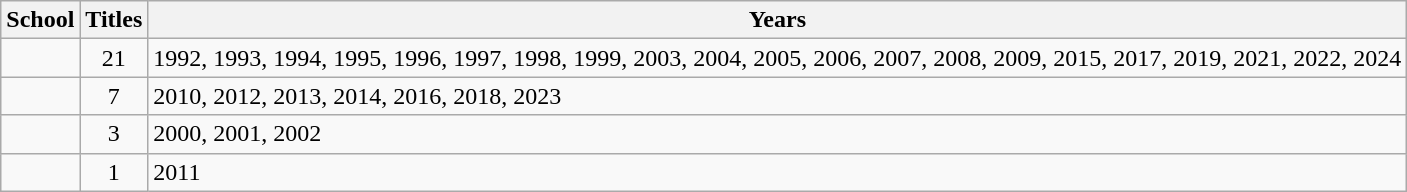<table class="wikitable sortable" style=text-align:center>
<tr>
<th>School</th>
<th>Titles</th>
<th>Years</th>
</tr>
<tr>
<td style=><strong></strong></td>
<td>21</td>
<td align=left>1992, 1993, 1994, 1995, 1996, 1997, 1998, 1999, 2003, 2004, 2005, 2006, 2007, 2008, 2009, 2015, 2017, 2019, 2021, 2022, 2024</td>
</tr>
<tr>
<td style=><strong></strong></td>
<td>7</td>
<td align=left>2010, 2012, 2013, 2014, 2016, 2018, 2023</td>
</tr>
<tr>
<td style=><strong></strong></td>
<td>3</td>
<td align=left>2000, 2001, 2002</td>
</tr>
<tr>
<td style=><strong></strong></td>
<td>1</td>
<td align=left>2011</td>
</tr>
</table>
